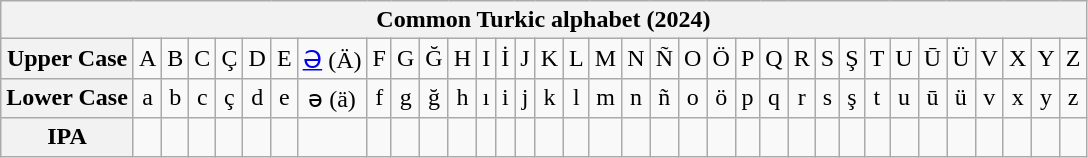<table class=wikitable style="text-align:center;">
<tr>
<th colspan=52>Common Turkic alphabet (2024)</th>
</tr>
<tr>
<th>Upper Case</th>
<td>A</td>
<td>B</td>
<td>C</td>
<td>Ç</td>
<td>D</td>
<td>E</td>
<td><a href='#'>Ə</a> (Ä)</td>
<td>F</td>
<td>G</td>
<td>Ğ</td>
<td>H</td>
<td>I</td>
<td>İ</td>
<td>J</td>
<td>K</td>
<td>L</td>
<td>M</td>
<td>N</td>
<td>Ñ</td>
<td>O</td>
<td>Ö</td>
<td>P</td>
<td>Q</td>
<td>R</td>
<td>S</td>
<td>Ş</td>
<td>T</td>
<td>U</td>
<td>Ū</td>
<td>Ü</td>
<td>V</td>
<td>X</td>
<td>Y</td>
<td>Z</td>
</tr>
<tr>
<th>Lower Case</th>
<td>a</td>
<td>b</td>
<td>c</td>
<td>ç</td>
<td>d</td>
<td>e</td>
<td>ə (ä)</td>
<td>f</td>
<td>g</td>
<td>ğ</td>
<td>h</td>
<td>ı</td>
<td>i</td>
<td>j</td>
<td>k</td>
<td>l</td>
<td>m</td>
<td>n</td>
<td>ñ</td>
<td>o</td>
<td>ö</td>
<td>p</td>
<td>q</td>
<td>r</td>
<td>s</td>
<td>ş</td>
<td>t</td>
<td>u</td>
<td>ū</td>
<td>ü</td>
<td>v</td>
<td>x</td>
<td>y</td>
<td>z</td>
</tr>
<tr>
<th>IPA</th>
<td></td>
<td></td>
<td></td>
<td></td>
<td></td>
<td></td>
<td></td>
<td></td>
<td></td>
<td></td>
<td></td>
<td></td>
<td></td>
<td></td>
<td></td>
<td></td>
<td></td>
<td></td>
<td></td>
<td></td>
<td></td>
<td></td>
<td></td>
<td></td>
<td></td>
<td></td>
<td></td>
<td></td>
<td></td>
<td></td>
<td></td>
<td></td>
<td></td>
<td></td>
</tr>
</table>
